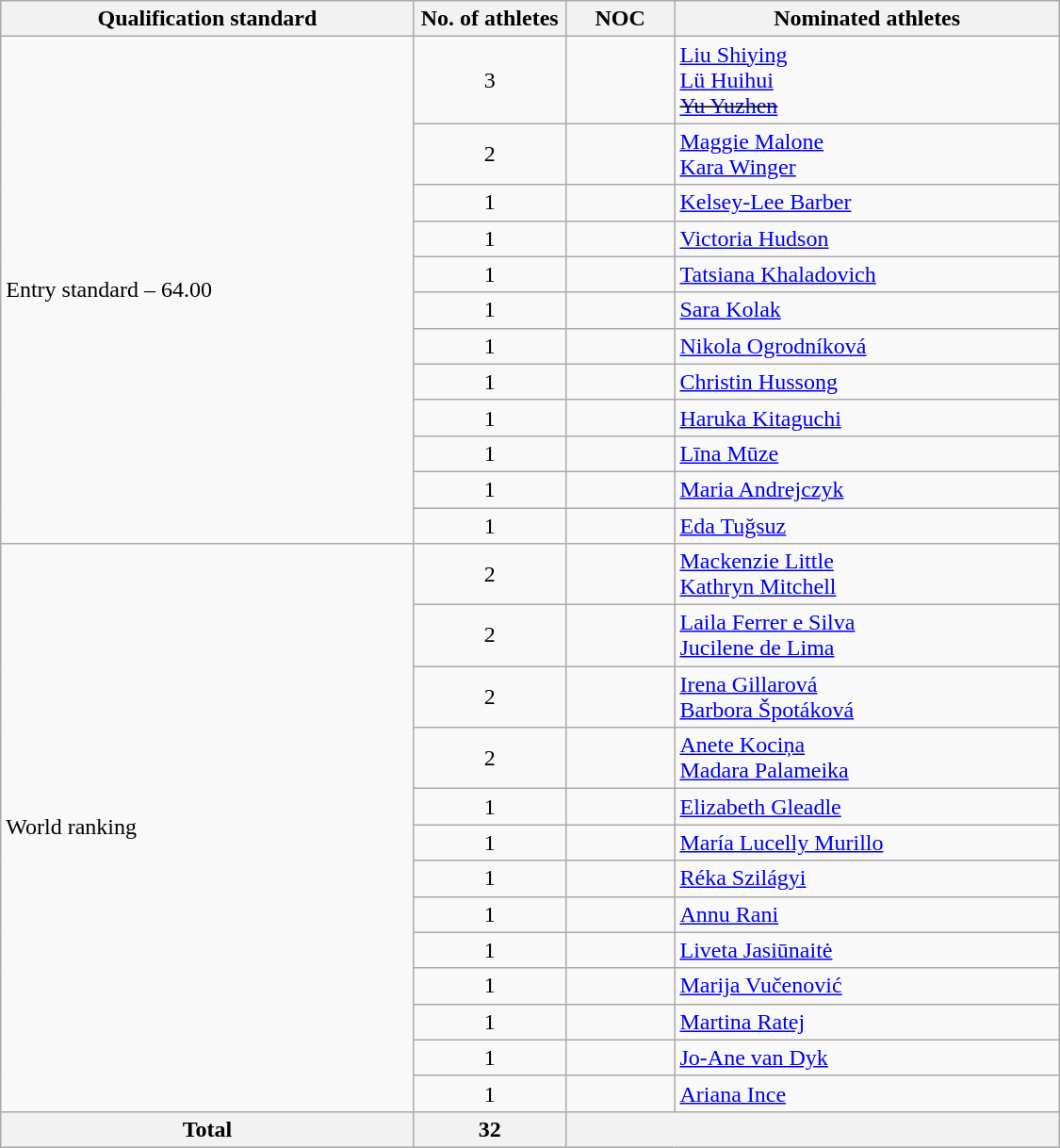<table class="wikitable" style="text-align:left; width:750px;">
<tr>
<th>Qualification standard</th>
<th width=100>No. of athletes</th>
<th>NOC</th>
<th>Nominated athletes</th>
</tr>
<tr>
<td rowspan=12>Entry standard – 64.00</td>
<td align=center>3</td>
<td></td>
<td><a href='#'>Liu Shiying</a><br><a href='#'>Lü Huihui</a><br><s><a href='#'>Yu Yuzhen</a></s></td>
</tr>
<tr>
<td align=center>2</td>
<td></td>
<td><a href='#'>Maggie Malone</a><br><a href='#'>Kara Winger</a></td>
</tr>
<tr>
<td align=center>1</td>
<td></td>
<td><a href='#'>Kelsey-Lee Barber</a></td>
</tr>
<tr>
<td align=center>1</td>
<td></td>
<td><a href='#'>Victoria Hudson</a></td>
</tr>
<tr>
<td align=center>1</td>
<td></td>
<td><a href='#'>Tatsiana Khaladovich</a></td>
</tr>
<tr>
<td align=center>1</td>
<td></td>
<td><a href='#'>Sara Kolak</a></td>
</tr>
<tr>
<td align=center>1</td>
<td></td>
<td><a href='#'>Nikola Ogrodníková</a></td>
</tr>
<tr>
<td align=center>1</td>
<td></td>
<td><a href='#'>Christin Hussong</a></td>
</tr>
<tr>
<td align=center>1</td>
<td></td>
<td><a href='#'>Haruka Kitaguchi</a></td>
</tr>
<tr>
<td align=center>1</td>
<td></td>
<td><a href='#'>Līna Mūze</a></td>
</tr>
<tr>
<td align=center>1</td>
<td></td>
<td><a href='#'>Maria Andrejczyk</a></td>
</tr>
<tr>
<td align=center>1</td>
<td></td>
<td><a href='#'>Eda Tuğsuz</a></td>
</tr>
<tr>
<td rowspan=13>World ranking</td>
<td align=center>2</td>
<td></td>
<td><a href='#'>Mackenzie Little</a><br><a href='#'>Kathryn Mitchell</a></td>
</tr>
<tr>
<td align=center>2</td>
<td></td>
<td><a href='#'>Laila Ferrer e Silva</a><br><a href='#'>Jucilene de Lima</a></td>
</tr>
<tr>
<td align=center>2</td>
<td></td>
<td><a href='#'>Irena Gillarová</a><br><a href='#'>Barbora Špotáková</a></td>
</tr>
<tr>
<td align=center>2</td>
<td></td>
<td><a href='#'>Anete Kociņa</a><br><a href='#'>Madara Palameika</a></td>
</tr>
<tr>
<td align=center>1</td>
<td></td>
<td><a href='#'>Elizabeth Gleadle</a></td>
</tr>
<tr>
<td align=center>1</td>
<td></td>
<td><a href='#'>María Lucelly Murillo</a></td>
</tr>
<tr>
<td align=center>1</td>
<td></td>
<td><a href='#'>Réka Szilágyi</a></td>
</tr>
<tr>
<td align=center>1</td>
<td></td>
<td><a href='#'>Annu Rani</a></td>
</tr>
<tr>
<td align=center>1</td>
<td></td>
<td><a href='#'>Liveta Jasiūnaitė</a></td>
</tr>
<tr>
<td align=center>1</td>
<td></td>
<td><a href='#'>Marija Vučenović</a></td>
</tr>
<tr>
<td align=center>1</td>
<td></td>
<td><a href='#'>Martina Ratej</a></td>
</tr>
<tr>
<td align=center>1</td>
<td></td>
<td><a href='#'>Jo-Ane van Dyk</a></td>
</tr>
<tr>
<td align=center>1</td>
<td></td>
<td><a href='#'>Ariana Ince</a></td>
</tr>
<tr>
<th>Total</th>
<th>32</th>
<th colspan=2></th>
</tr>
</table>
